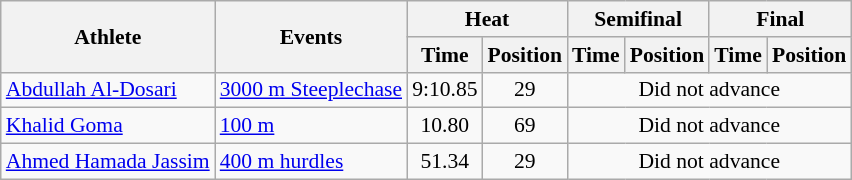<table class=wikitable style="font-size:90%">
<tr>
<th rowspan="2">Athlete</th>
<th rowspan="2">Events</th>
<th colspan="2">Heat</th>
<th colspan="2">Semifinal</th>
<th colspan="2">Final</th>
</tr>
<tr>
<th>Time</th>
<th>Position</th>
<th>Time</th>
<th>Position</th>
<th>Time</th>
<th>Position</th>
</tr>
<tr>
<td><a href='#'>Abdullah Al-Dosari</a></td>
<td><a href='#'>3000 m Steeplechase</a></td>
<td align=center>9:10.85</td>
<td align=center>29</td>
<td align=center colspan="4">Did not advance</td>
</tr>
<tr>
<td><a href='#'>Khalid Goma</a></td>
<td><a href='#'>100 m</a></td>
<td align=center>10.80</td>
<td align=center>69</td>
<td align=center colspan="4">Did not advance</td>
</tr>
<tr>
<td><a href='#'>Ahmed Hamada Jassim</a></td>
<td><a href='#'>400 m hurdles</a></td>
<td align=center>51.34</td>
<td align=center>29</td>
<td align=center colspan="4">Did not advance</td>
</tr>
</table>
